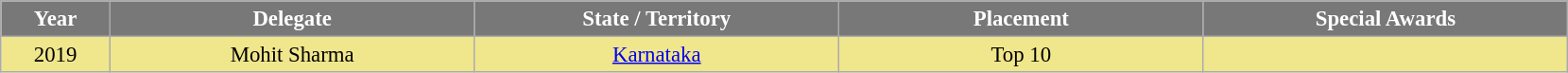<table class="wikitable sortable" style="font-size: 95%; text-align:center">
<tr>
<th width="70" style="background-color:#787878;color:#FFFFFF;">Year</th>
<th width="250" style="background-color:#787878;color:#FFFFFF;">Delegate</th>
<th width="250" style="background-color:#787878;color:#FFFFFF;">State / Territory</th>
<th width="250" style="background-color:#787878;color:#FFFFFF;">Placement</th>
<th width="250" style="background-color:#787878;color:#FFFFFF;">Special Awards</th>
</tr>
<tr style="background:khaki;">
<td> 2019</td>
<td>Mohit Sharma</td>
<td><a href='#'>Karnataka</a></td>
<td>Top 10</td>
<td></td>
</tr>
</table>
